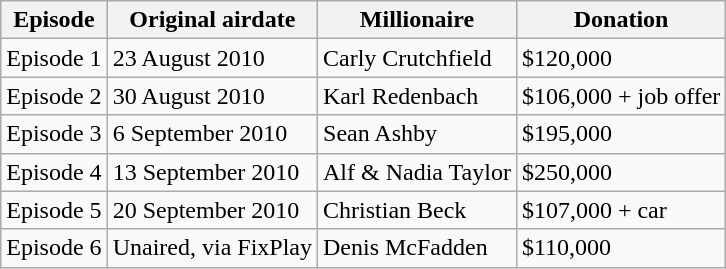<table class="wikitable">
<tr>
<th>Episode</th>
<th>Original airdate</th>
<th>Millionaire</th>
<th>Donation</th>
</tr>
<tr>
<td>Episode 1</td>
<td>23 August 2010</td>
<td>Carly Crutchfield</td>
<td>$120,000</td>
</tr>
<tr>
<td>Episode 2</td>
<td>30 August 2010</td>
<td>Karl Redenbach</td>
<td>$106,000 + job offer</td>
</tr>
<tr>
<td>Episode 3</td>
<td>6 September 2010</td>
<td>Sean Ashby</td>
<td>$195,000</td>
</tr>
<tr>
<td>Episode 4</td>
<td>13 September 2010</td>
<td>Alf & Nadia Taylor</td>
<td>$250,000</td>
</tr>
<tr>
<td>Episode 5</td>
<td>20 September 2010</td>
<td>Christian Beck</td>
<td>$107,000 + car</td>
</tr>
<tr>
<td>Episode 6</td>
<td>Unaired, via FixPlay</td>
<td>Denis McFadden</td>
<td>$110,000</td>
</tr>
</table>
